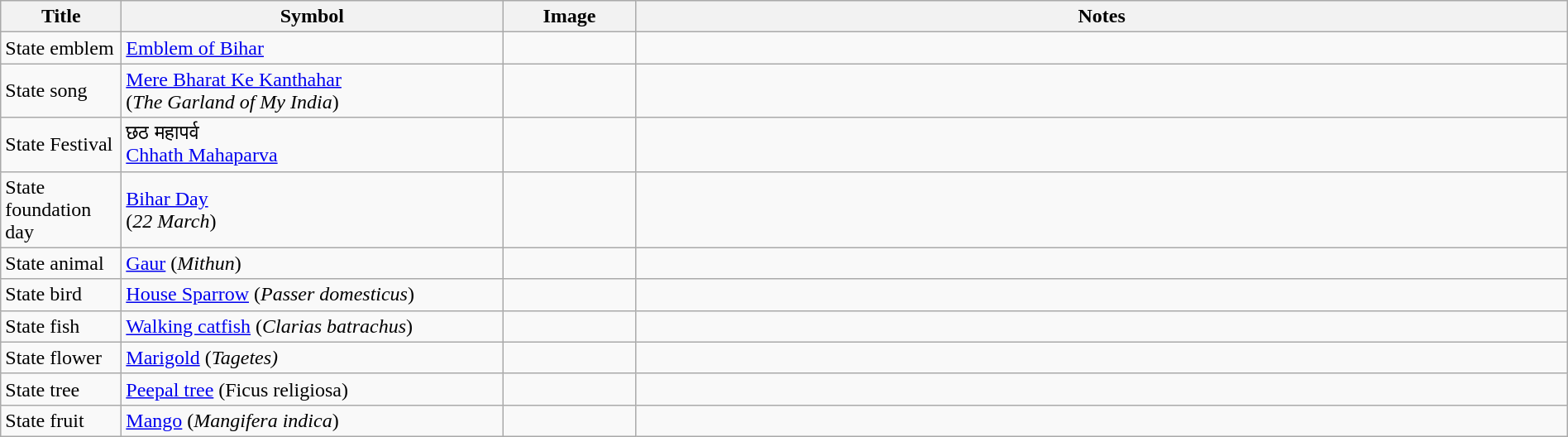<table class="wikitable" style="width: 100%;">
<tr>
<th width=90>Title</th>
<th style="width:300px;">Symbol</th>
<th width=100>Image</th>
<th>Notes</th>
</tr>
<tr>
<td>State emblem</td>
<td><a href='#'>Emblem of Bihar</a></td>
<td style="text-align:center;"></td>
<td></td>
</tr>
<tr>
<td>State song</td>
<td><a href='#'>Mere Bharat Ke Kanthahar</a> <br> (<em>The Garland of My India</em>)</td>
<td></td>
<td></td>
</tr>
<tr>
<td>State Festival</td>
<td>छठ महापर्व <br> <a href='#'>Chhath Mahaparva</a></td>
<td></td>
<td></td>
</tr>
<tr>
<td>State foundation day</td>
<td><a href='#'>Bihar Day</a> <br> (<em>22 March</em>)</td>
<td style="text-align:center;"></td>
<td></td>
</tr>
<tr>
<td>State animal</td>
<td><a href='#'>Gaur</a> (<em>Mithun</em>)</td>
<td></td>
<td></td>
</tr>
<tr>
<td>State bird</td>
<td><a href='#'>House Sparrow</a> (<em>Passer domesticus</em>)</td>
<td></td>
<td></td>
</tr>
<tr>
<td>State fish</td>
<td><a href='#'>Walking catfish</a> (<em>Clarias batrachus</em>)</td>
<td align=center></td>
<td></td>
</tr>
<tr>
<td>State flower</td>
<td><a href='#'>Marigold</a> (<em>Tagetes)</em></td>
<td style="text-align:center;"></td>
<td></td>
</tr>
<tr>
<td>State tree</td>
<td><a href='#'>Peepal tree</a> (Ficus religiosa)</td>
<td style="text-align:center;"></td>
<td></td>
</tr>
<tr>
<td>State fruit</td>
<td><a href='#'>Mango</a> (<em>Mangifera indica</em>)</td>
<td></td>
<td></td>
</tr>
</table>
